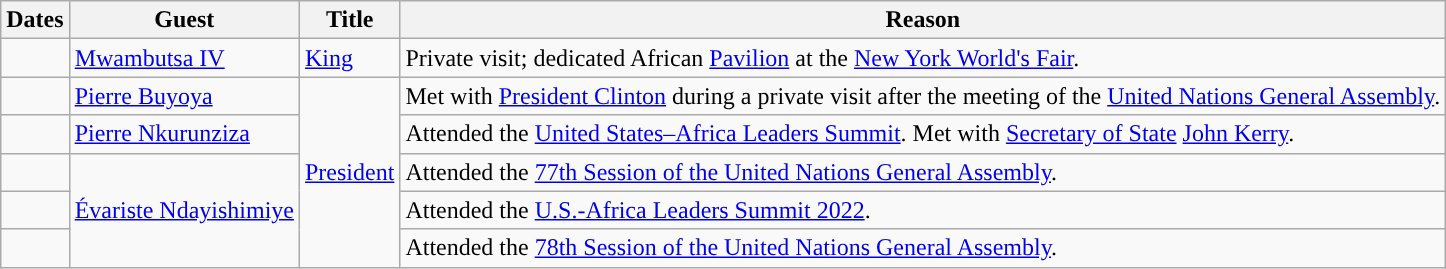<table class="wikitable sortable">
<tr>
<th>Dates</th>
<th>Guest</th>
<th>Title</th>
<th>Reason</th>
</tr>
<tr>
<td></td>
<td><a href='#'>Mwambutsa IV</a></td>
<td><a href='#'>King</a></td>
<td>Private visit; dedicated African <a href='#'>Pavilion</a> at the <a href='#'>New York World's Fair</a>.</td>
</tr>
<tr>
<td></td>
<td><a href='#'>Pierre Buyoya</a></td>
<td rowspan=5><a href='#'>President</a></td>
<td>Met with <a href='#'>President Clinton</a> during a private visit after the meeting of the <a href='#'>United Nations General Assembly</a>.</td>
</tr>
<tr>
<td></td>
<td><a href='#'>Pierre Nkurunziza</a></td>
<td>Attended the <a href='#'>United States–Africa Leaders Summit</a>. Met with <a href='#'>Secretary of State</a> <a href='#'>John Kerry</a>.</td>
</tr>
<tr>
<td></td>
<td rowspan=3><a href='#'>Évariste Ndayishimiye</a></td>
<td>Attended the <a href='#'>77th Session of the United Nations General Assembly</a>.</td>
</tr>
<tr>
<td></td>
<td>Attended the <a href='#'>U.S.-Africa Leaders Summit 2022</a>.</td>
</tr>
<tr>
<td></td>
<td>Attended the <a href='#'>78th Session of the United Nations General Assembly</a>.</td>
</tr>
</table>
